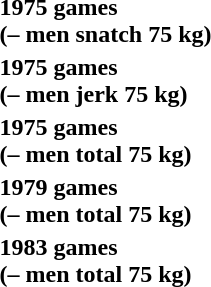<table>
<tr>
<td><strong>1975 games<br>(– men snatch 75 kg)</strong></td>
<td></td>
<td></td>
<td></td>
</tr>
<tr>
<td><strong>1975 games<br>(– men jerk 75 kg)</strong></td>
<td></td>
<td></td>
<td></td>
</tr>
<tr>
<td><strong>1975 games<br>(– men total 75 kg)</strong></td>
<td></td>
<td></td>
<td></td>
</tr>
<tr>
<td><strong>1979 games<br>(– men total 75 kg)</strong></td>
<td></td>
<td></td>
<td></td>
</tr>
<tr>
<td><strong>1983 games<br>(– men total 75 kg)</strong></td>
<td></td>
<td></td>
<td></td>
</tr>
</table>
